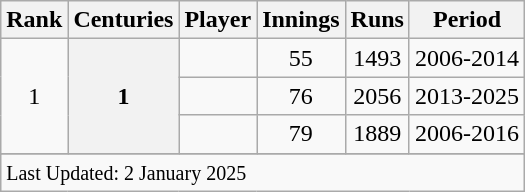<table class="wikitable plainrowheaders sortable">
<tr>
<th scope=col>Rank</th>
<th scope=col>Centuries</th>
<th scope=col>Player</th>
<th scope=col>Innings</th>
<th scope=col>Runs</th>
<th scope=col>Period</th>
</tr>
<tr>
<td rowspan="3" align="center">1</td>
<th rowspan="3" scope="row" style="text-align:center;">1</th>
<td></td>
<td align=center>55</td>
<td align=center>1493</td>
<td>2006-2014</td>
</tr>
<tr>
<td> </td>
<td align=center>76</td>
<td align=center>2056</td>
<td>2013-2025</td>
</tr>
<tr>
<td></td>
<td align=center>79</td>
<td align=center>1889</td>
<td>2006-2016</td>
</tr>
<tr>
</tr>
<tr class=sortbottom>
<td colspan=6><small>Last Updated: 2 January 2025</small></td>
</tr>
</table>
